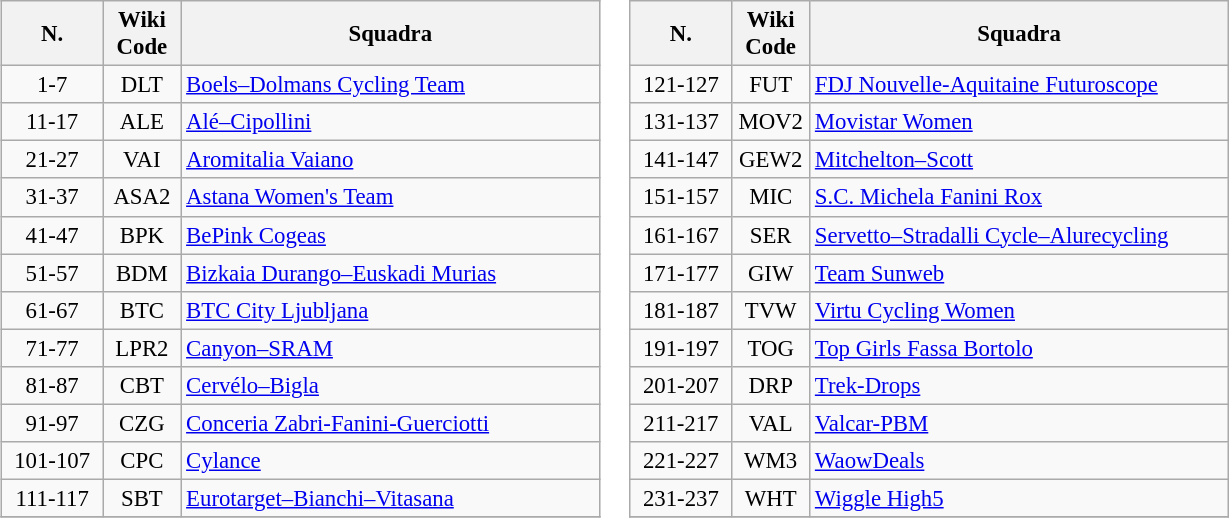<table>
<tr>
<td valign=top><br><table class="wikitable" style="font-size:95%;width:400px;text-align:center;">
<tr>
<th width=17%>N.</th>
<th width=13%>Wiki Code</th>
<th width=70%>Squadra</th>
</tr>
<tr>
<td>1-7</td>
<td>DLT</td>
<td align=left> <a href='#'>Boels–Dolmans Cycling Team</a></td>
</tr>
<tr>
<td>11-17</td>
<td>ALE</td>
<td align=left> <a href='#'>Alé–Cipollini</a></td>
</tr>
<tr>
<td>21-27</td>
<td>VAI</td>
<td align=left> <a href='#'>Aromitalia Vaiano</a></td>
</tr>
<tr>
<td>31-37</td>
<td>ASA2</td>
<td align=left> <a href='#'>Astana Women's Team</a></td>
</tr>
<tr>
<td>41-47</td>
<td>BPK</td>
<td align=left> <a href='#'>BePink Cogeas</a></td>
</tr>
<tr>
<td>51-57</td>
<td>BDM</td>
<td align=left> <a href='#'>Bizkaia Durango–Euskadi Murias</a></td>
</tr>
<tr>
<td>61-67</td>
<td>BTC</td>
<td align=left> <a href='#'>BTC City Ljubljana</a></td>
</tr>
<tr>
<td>71-77</td>
<td>LPR2</td>
<td align=left> <a href='#'>Canyon–SRAM</a></td>
</tr>
<tr>
<td>81-87</td>
<td>CBT</td>
<td align=left> <a href='#'>Cervélo–Bigla</a></td>
</tr>
<tr>
<td>91-97</td>
<td>CZG</td>
<td align=left> <a href='#'>Conceria Zabri-Fanini-Guerciotti</a></td>
</tr>
<tr>
<td>101-107</td>
<td>CPC</td>
<td align=left> <a href='#'>Cylance</a></td>
</tr>
<tr>
<td>111-117</td>
<td>SBT</td>
<td align=left> <a href='#'>Eurotarget–Bianchi–Vitasana</a></td>
</tr>
<tr>
</tr>
</table>
</td>
<td valign=top><br><table class="wikitable" style="font-size:95%;width:400px;text-align:center;">
<tr>
<th width=17%>N.</th>
<th width=13%>Wiki Code</th>
<th width=70%>Squadra</th>
</tr>
<tr>
<td>121-127</td>
<td>FUT</td>
<td align=left> <a href='#'>FDJ Nouvelle-Aquitaine Futuroscope</a></td>
</tr>
<tr>
<td>131-137</td>
<td>MOV2</td>
<td align=left> <a href='#'>Movistar Women</a></td>
</tr>
<tr>
<td>141-147</td>
<td>GEW2</td>
<td align=left> <a href='#'>Mitchelton–Scott</a></td>
</tr>
<tr>
<td>151-157</td>
<td>MIC</td>
<td align=left> <a href='#'>S.C. Michela Fanini Rox</a></td>
</tr>
<tr>
<td>161-167</td>
<td>SER</td>
<td align=left> <a href='#'>Servetto–Stradalli Cycle–Alurecycling</a></td>
</tr>
<tr>
<td>171-177</td>
<td>GIW</td>
<td align=left> <a href='#'>Team Sunweb</a></td>
</tr>
<tr>
<td>181-187</td>
<td>TVW</td>
<td align=left> <a href='#'>Virtu Cycling Women</a></td>
</tr>
<tr>
<td>191-197</td>
<td>TOG</td>
<td align=left> <a href='#'>Top Girls Fassa Bortolo</a></td>
</tr>
<tr>
<td>201-207</td>
<td>DRP</td>
<td align=left> <a href='#'>Trek-Drops</a></td>
</tr>
<tr>
<td>211-217</td>
<td>VAL</td>
<td align=left> <a href='#'>Valcar-PBM</a></td>
</tr>
<tr>
<td>221-227</td>
<td>WM3</td>
<td align=left> <a href='#'>WaowDeals</a></td>
</tr>
<tr>
<td>231-237</td>
<td>WHT</td>
<td align=left> <a href='#'>Wiggle High5</a></td>
</tr>
<tr>
</tr>
</table>
</td>
</tr>
</table>
